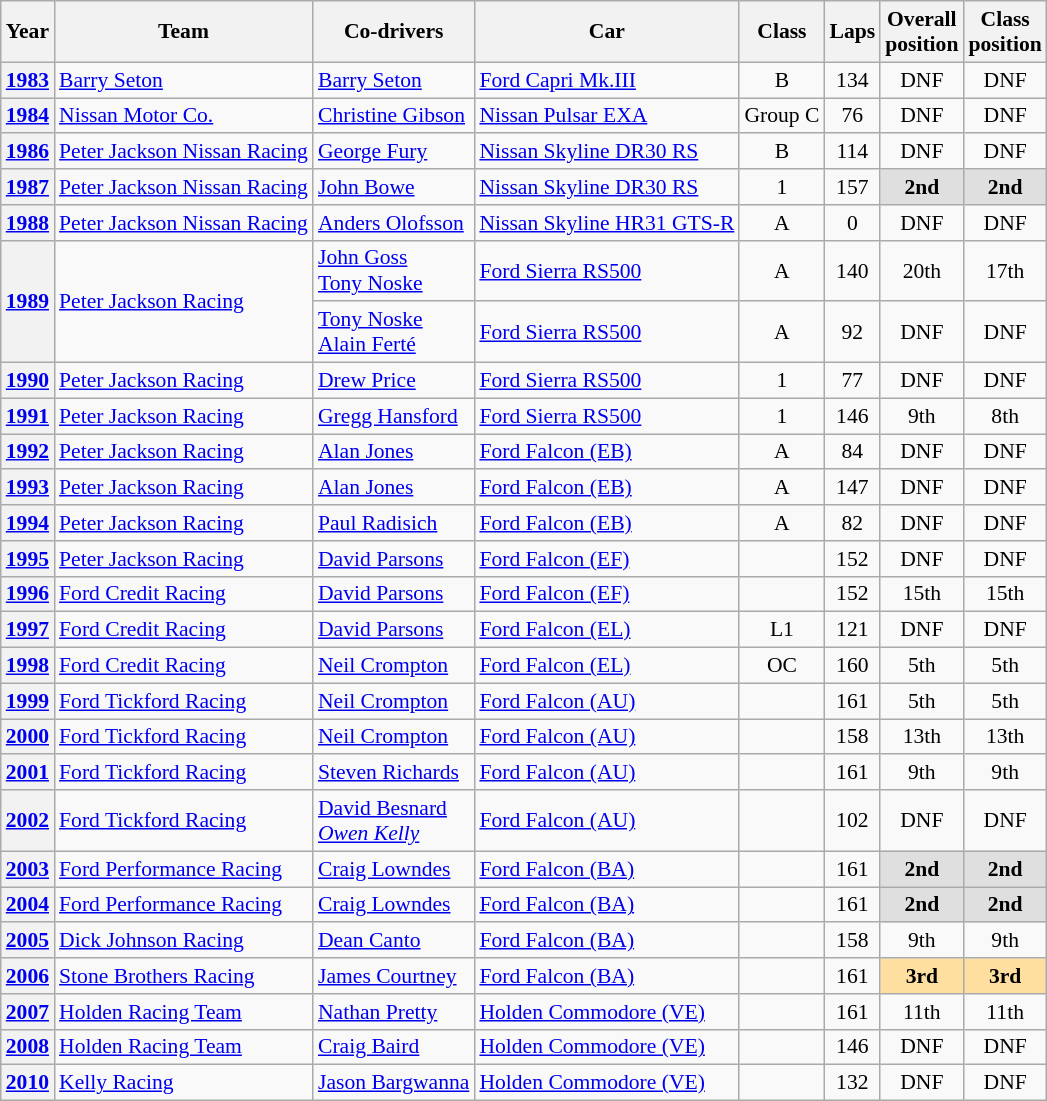<table class="wikitable" style="text-align:center; font-size:90%">
<tr>
<th>Year</th>
<th>Team</th>
<th>Co-drivers</th>
<th>Car</th>
<th>Class</th>
<th>Laps</th>
<th>Overall<br>position</th>
<th>Class<br>position</th>
</tr>
<tr>
<th><a href='#'>1983</a></th>
<td align="left"> <a href='#'>Barry Seton</a></td>
<td align="left"> <a href='#'>Barry Seton</a></td>
<td align="left"><a href='#'>Ford Capri Mk.III</a></td>
<td>B</td>
<td>134</td>
<td>DNF</td>
<td>DNF</td>
</tr>
<tr>
<th><a href='#'>1984</a></th>
<td align="left"> <a href='#'>Nissan Motor Co.</a></td>
<td align="left"> <a href='#'>Christine Gibson</a></td>
<td align="left"><a href='#'>Nissan Pulsar EXA</a></td>
<td>Group C</td>
<td>76</td>
<td>DNF</td>
<td>DNF</td>
</tr>
<tr>
<th><a href='#'>1986</a></th>
<td align="left"> <a href='#'>Peter Jackson Nissan Racing</a></td>
<td align="left"> <a href='#'>George Fury</a></td>
<td align="left"><a href='#'>Nissan Skyline DR30 RS</a></td>
<td>B</td>
<td>114</td>
<td>DNF</td>
<td>DNF</td>
</tr>
<tr>
<th><a href='#'>1987</a></th>
<td align="left"> <a href='#'>Peter Jackson Nissan Racing</a></td>
<td align="left"> <a href='#'>John Bowe</a></td>
<td align="left"><a href='#'>Nissan Skyline DR30 RS</a></td>
<td>1</td>
<td>157</td>
<td style="background:#dfdfdf;"><strong>2nd</strong></td>
<td style="background:#dfdfdf;"><strong>2nd</strong></td>
</tr>
<tr>
<th><a href='#'>1988</a></th>
<td align="left"> <a href='#'>Peter Jackson Nissan Racing</a></td>
<td align="left"> <a href='#'>Anders Olofsson</a></td>
<td align="left"><a href='#'>Nissan Skyline HR31 GTS-R</a></td>
<td>A</td>
<td>0</td>
<td>DNF</td>
<td>DNF</td>
</tr>
<tr>
<th rowspan=2 align=center><a href='#'>1989</a></th>
<td rowspan=2 align=left> <a href='#'>Peter Jackson Racing</a></td>
<td align="left"> <a href='#'>John Goss</a><br> <a href='#'>Tony Noske</a></td>
<td align="left"><a href='#'>Ford Sierra RS500</a></td>
<td>A</td>
<td>140</td>
<td>20th</td>
<td>17th</td>
</tr>
<tr>
<td align="left"> <a href='#'>Tony Noske</a><br> <a href='#'>Alain Ferté</a></td>
<td align="left"><a href='#'>Ford Sierra RS500</a></td>
<td>A</td>
<td>92</td>
<td>DNF</td>
<td>DNF</td>
</tr>
<tr>
<th><a href='#'>1990</a></th>
<td align="left"> <a href='#'>Peter Jackson Racing</a></td>
<td align="left"> <a href='#'>Drew Price</a></td>
<td align="left"><a href='#'>Ford Sierra RS500</a></td>
<td>1</td>
<td>77</td>
<td>DNF</td>
<td>DNF</td>
</tr>
<tr>
<th><a href='#'>1991</a></th>
<td align="left"> <a href='#'>Peter Jackson Racing</a></td>
<td align="left"> <a href='#'>Gregg Hansford</a></td>
<td align="left"><a href='#'>Ford Sierra RS500</a></td>
<td>1</td>
<td>146</td>
<td>9th</td>
<td>8th</td>
</tr>
<tr>
<th><a href='#'>1992</a></th>
<td align="left"> <a href='#'>Peter Jackson Racing</a></td>
<td align="left"> <a href='#'>Alan Jones</a></td>
<td align="left"><a href='#'>Ford Falcon (EB)</a></td>
<td>A</td>
<td>84</td>
<td>DNF</td>
<td>DNF</td>
</tr>
<tr>
<th><a href='#'>1993</a></th>
<td align="left"> <a href='#'>Peter Jackson Racing</a></td>
<td align="left"> <a href='#'>Alan Jones</a></td>
<td align="left"><a href='#'>Ford Falcon (EB)</a></td>
<td>A</td>
<td>147</td>
<td>DNF</td>
<td>DNF</td>
</tr>
<tr>
<th><a href='#'>1994</a></th>
<td align="left"> <a href='#'>Peter Jackson Racing</a></td>
<td align="left"> <a href='#'>Paul Radisich</a></td>
<td align="left"><a href='#'>Ford Falcon (EB)</a></td>
<td>A</td>
<td>82</td>
<td>DNF</td>
<td>DNF</td>
</tr>
<tr>
<th><a href='#'>1995</a></th>
<td align="left"> <a href='#'>Peter Jackson Racing</a></td>
<td align="left"> <a href='#'>David Parsons</a></td>
<td align="left"><a href='#'>Ford Falcon (EF)</a></td>
<td></td>
<td>152</td>
<td>DNF</td>
<td>DNF</td>
</tr>
<tr>
<th><a href='#'>1996</a></th>
<td align="left"> <a href='#'>Ford Credit Racing</a></td>
<td align="left"> <a href='#'>David Parsons</a></td>
<td align="left"><a href='#'>Ford Falcon (EF)</a></td>
<td></td>
<td>152</td>
<td>15th</td>
<td>15th</td>
</tr>
<tr>
<th><a href='#'>1997</a></th>
<td align="left"> <a href='#'>Ford Credit Racing</a></td>
<td align="left"> <a href='#'>David Parsons</a></td>
<td align="left"><a href='#'>Ford Falcon (EL)</a></td>
<td>L1</td>
<td>121</td>
<td>DNF</td>
<td>DNF</td>
</tr>
<tr>
<th><a href='#'>1998</a></th>
<td align="left"> <a href='#'>Ford Credit Racing</a></td>
<td align="left"> <a href='#'>Neil Crompton</a></td>
<td align="left"><a href='#'>Ford Falcon (EL)</a></td>
<td>OC</td>
<td>160</td>
<td>5th</td>
<td>5th</td>
</tr>
<tr>
<th><a href='#'>1999</a></th>
<td align="left"> <a href='#'>Ford Tickford Racing</a></td>
<td align="left"> <a href='#'>Neil Crompton</a></td>
<td align="left"><a href='#'>Ford Falcon (AU)</a></td>
<td></td>
<td>161</td>
<td>5th</td>
<td>5th</td>
</tr>
<tr>
<th><a href='#'>2000</a></th>
<td align="left"> <a href='#'>Ford Tickford Racing</a></td>
<td align="left"> <a href='#'>Neil Crompton</a></td>
<td align="left"><a href='#'>Ford Falcon (AU)</a></td>
<td></td>
<td>158</td>
<td>13th</td>
<td>13th</td>
</tr>
<tr>
<th><a href='#'>2001</a></th>
<td align="left"> <a href='#'>Ford Tickford Racing</a></td>
<td align="left"> <a href='#'>Steven Richards</a></td>
<td align="left"><a href='#'>Ford Falcon (AU)</a></td>
<td></td>
<td>161</td>
<td>9th</td>
<td>9th</td>
</tr>
<tr>
<th><a href='#'>2002</a></th>
<td align="left"> <a href='#'>Ford Tickford Racing</a></td>
<td align="left"> <a href='#'>David Besnard</a><br> <em><a href='#'>Owen Kelly</a></em></td>
<td align="left"><a href='#'>Ford Falcon (AU)</a></td>
<td></td>
<td>102</td>
<td>DNF</td>
<td>DNF</td>
</tr>
<tr>
<th><a href='#'>2003</a></th>
<td align="left"> <a href='#'>Ford Performance Racing</a></td>
<td align="left"> <a href='#'>Craig Lowndes</a></td>
<td align="left"><a href='#'>Ford Falcon (BA)</a></td>
<td></td>
<td>161</td>
<td style="background:#dfdfdf;"><strong>2nd</strong></td>
<td style="background:#dfdfdf;"><strong>2nd</strong></td>
</tr>
<tr>
<th><a href='#'>2004</a></th>
<td align="left"> <a href='#'>Ford Performance Racing</a></td>
<td align="left"> <a href='#'>Craig Lowndes</a></td>
<td align="left"><a href='#'>Ford Falcon (BA)</a></td>
<td></td>
<td>161</td>
<td style="background:#dfdfdf;"><strong>2nd</strong></td>
<td style="background:#dfdfdf;"><strong>2nd</strong></td>
</tr>
<tr>
<th><a href='#'>2005</a></th>
<td align="left"> <a href='#'>Dick Johnson Racing</a></td>
<td align="left"> <a href='#'>Dean Canto</a></td>
<td align="left"><a href='#'>Ford Falcon (BA)</a></td>
<td></td>
<td>158</td>
<td>9th</td>
<td>9th</td>
</tr>
<tr>
<th><a href='#'>2006</a></th>
<td align="left"> <a href='#'>Stone Brothers Racing</a></td>
<td align="left"> <a href='#'>James Courtney</a></td>
<td align="left"><a href='#'>Ford Falcon (BA)</a></td>
<td></td>
<td>161</td>
<td style="background:#ffdf9f;"><strong>3rd</strong></td>
<td style="background:#ffdf9f;"><strong>3rd</strong></td>
</tr>
<tr>
<th><a href='#'>2007</a></th>
<td align="left"> <a href='#'>Holden Racing Team</a></td>
<td align="left"> <a href='#'>Nathan Pretty</a></td>
<td align="left"><a href='#'>Holden Commodore (VE)</a></td>
<td></td>
<td>161</td>
<td>11th</td>
<td>11th</td>
</tr>
<tr>
<th><a href='#'>2008</a></th>
<td align="left"> <a href='#'>Holden Racing Team</a></td>
<td align="left"> <a href='#'>Craig Baird</a></td>
<td align="left"><a href='#'>Holden Commodore (VE)</a></td>
<td></td>
<td>146</td>
<td>DNF</td>
<td>DNF</td>
</tr>
<tr>
<th><a href='#'>2010</a></th>
<td align="left"> <a href='#'>Kelly Racing</a></td>
<td align="left"> <a href='#'>Jason Bargwanna</a></td>
<td align="left"><a href='#'>Holden Commodore (VE)</a></td>
<td></td>
<td>132</td>
<td>DNF</td>
<td>DNF</td>
</tr>
</table>
